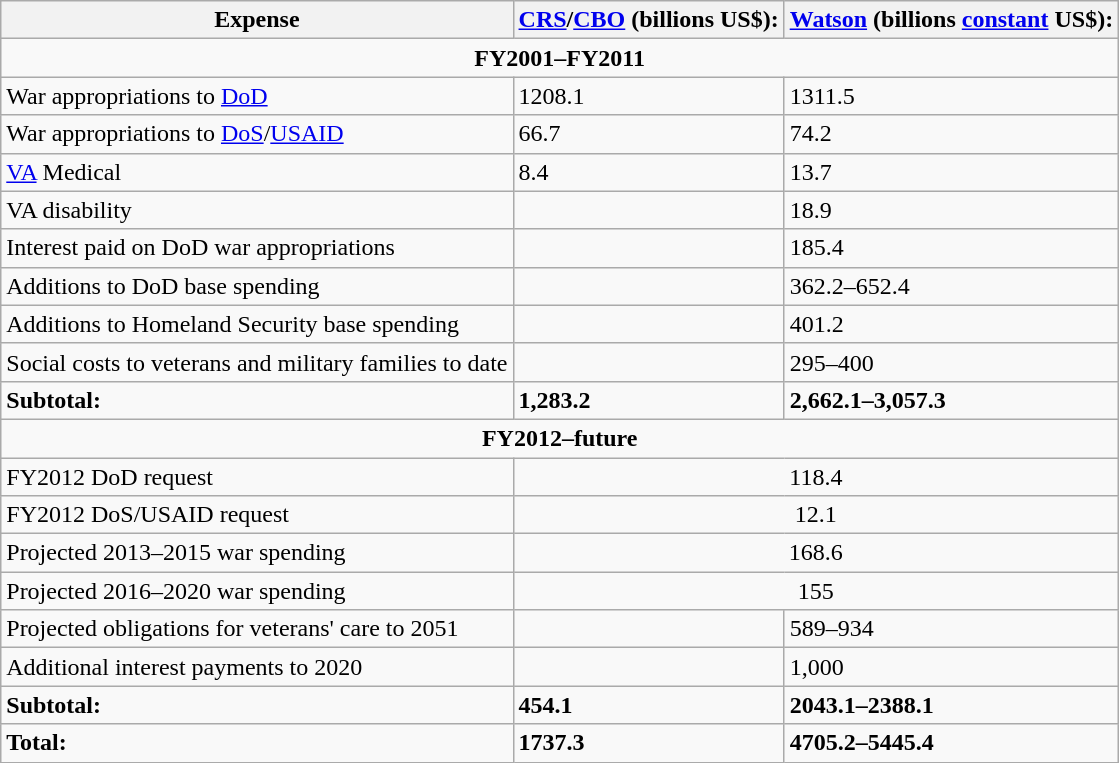<table class="wikitable">
<tr>
<th>Expense</th>
<th><a href='#'>CRS</a>/<a href='#'>CBO</a> (billions US$):</th>
<th><strong><a href='#'>Watson</a> (billions <a href='#'>constant</a> US$):</strong></th>
</tr>
<tr>
<td colspan="3" style="text-align: center;"><strong>FY2001–FY2011</strong></td>
</tr>
<tr>
<td>War appropriations to <a href='#'>DoD</a></td>
<td>1208.1</td>
<td>1311.5</td>
</tr>
<tr>
<td>War appropriations to <a href='#'>DoS</a>/<a href='#'>USAID</a></td>
<td>66.7</td>
<td>74.2</td>
</tr>
<tr>
<td><a href='#'>VA</a> Medical</td>
<td>8.4</td>
<td>13.7</td>
</tr>
<tr>
<td>VA disability</td>
<td></td>
<td>18.9</td>
</tr>
<tr>
<td>Interest paid on DoD war appropriations</td>
<td></td>
<td>185.4</td>
</tr>
<tr>
<td>Additions to DoD base spending</td>
<td></td>
<td>362.2–652.4</td>
</tr>
<tr>
<td>Additions to Homeland Security base spending</td>
<td></td>
<td>401.2</td>
</tr>
<tr>
<td>Social costs to veterans and military families to date</td>
<td></td>
<td>295–400</td>
</tr>
<tr>
<td><strong>Subtotal:</strong></td>
<td><strong>1,283.2</strong></td>
<td><strong>2,662.1–3,057.3</strong></td>
</tr>
<tr>
<td colspan="3" style="text-align: center;"><strong>FY2012–future</strong></td>
</tr>
<tr>
<td>FY2012 DoD request</td>
<td colspan="2" style="text-align: center;">118.4</td>
</tr>
<tr>
<td>FY2012 DoS/USAID request</td>
<td colspan="2" style="text-align: center;">12.1</td>
</tr>
<tr>
<td>Projected 2013–2015 war spending</td>
<td colspan="2" style="text-align: center;">168.6</td>
</tr>
<tr>
<td>Projected 2016–2020 war spending</td>
<td colspan="2" style="text-align: center;">155</td>
</tr>
<tr>
<td>Projected obligations for veterans' care to 2051</td>
<td></td>
<td>589–934</td>
</tr>
<tr>
<td>Additional interest payments to 2020</td>
<td></td>
<td>1,000</td>
</tr>
<tr>
<td><strong>Subtotal:</strong></td>
<td><strong>454.1</strong></td>
<td><strong>2043.1–2388.1</strong></td>
</tr>
<tr>
<td><strong>Total:</strong></td>
<td><strong>1737.3</strong></td>
<td><strong>4705.2–5445.4</strong></td>
</tr>
</table>
